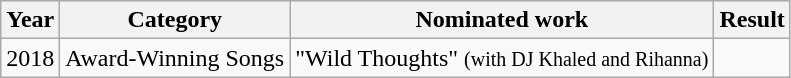<table class="wikitable">
<tr>
<th>Year</th>
<th>Category</th>
<th>Nominated work</th>
<th>Result</th>
</tr>
<tr>
<td>2018</td>
<td>Award-Winning Songs</td>
<td>"Wild Thoughts" <small>(with DJ Khaled and Rihanna)</small></td>
<td></td>
</tr>
</table>
